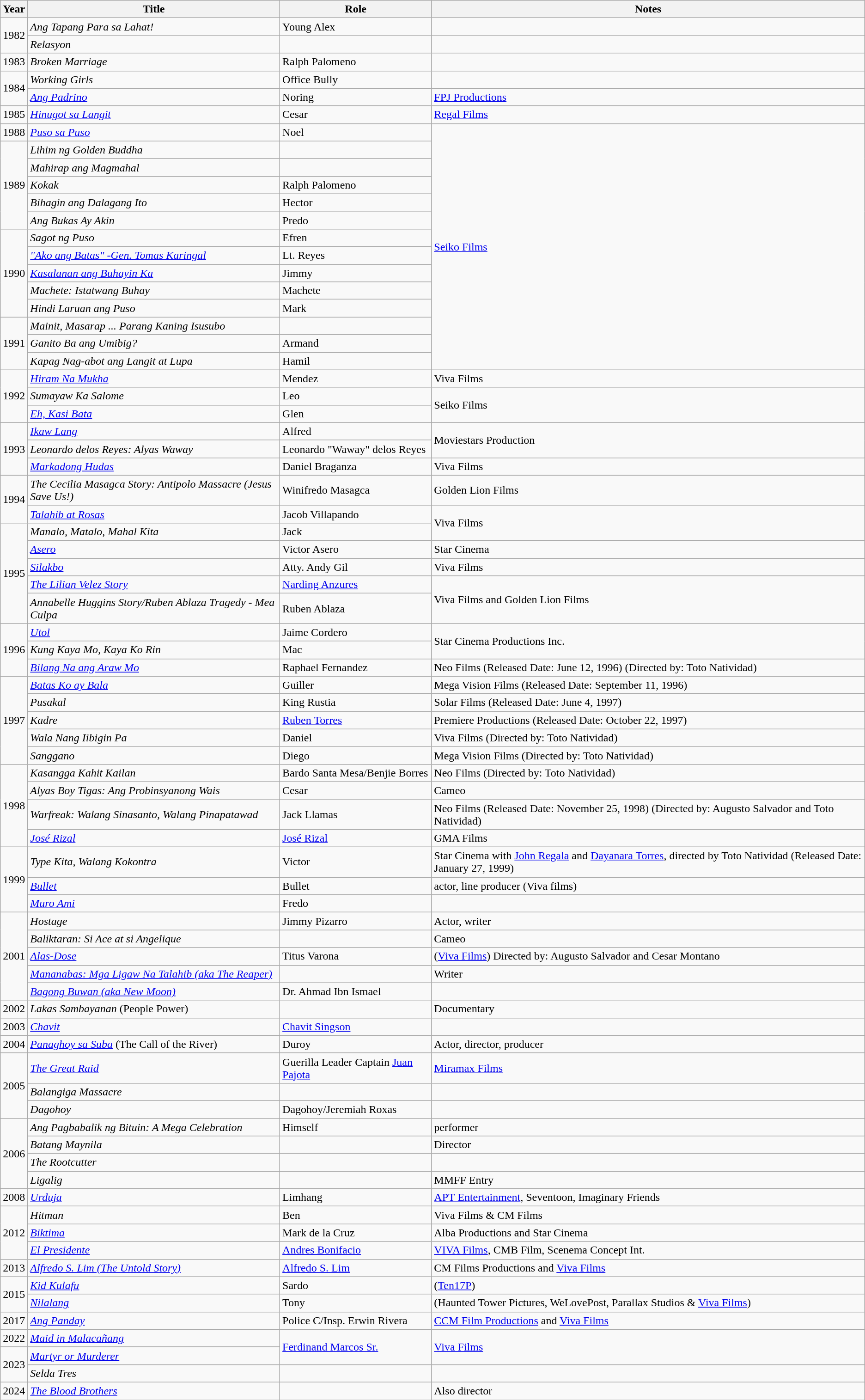<table class="wikitable sortable">
<tr>
<th>Year</th>
<th>Title</th>
<th>Role</th>
<th>Notes</th>
</tr>
<tr>
<td rowspan="2">1982</td>
<td><em>Ang Tapang Para sa Lahat!</em></td>
<td>Young Alex</td>
<td></td>
</tr>
<tr>
<td><em>Relasyon</em></td>
<td></td>
<td></td>
</tr>
<tr>
<td>1983</td>
<td><em>Broken Marriage</em></td>
<td>Ralph Palomeno</td>
<td></td>
</tr>
<tr>
<td rowspan="2">1984</td>
<td><em>Working Girls</em></td>
<td>Office Bully</td>
<td></td>
</tr>
<tr>
<td><em><a href='#'>Ang Padrino</a></em></td>
<td>Noring</td>
<td><a href='#'>FPJ Productions</a></td>
</tr>
<tr>
<td>1985</td>
<td><em><a href='#'>Hinugot sa Langit</a></em></td>
<td>Cesar</td>
<td><a href='#'>Regal Films</a></td>
</tr>
<tr>
<td>1988</td>
<td><em><a href='#'>Puso sa Puso</a></em></td>
<td>Noel</td>
<td rowspan="14"><a href='#'>Seiko Films</a></td>
</tr>
<tr>
<td rowspan="5">1989</td>
<td><em>Lihim ng Golden Buddha</em></td>
</tr>
<tr>
<td><em>Mahirap ang Magmahal</em></td>
<td></td>
</tr>
<tr>
<td><em>Kokak</em></td>
<td>Ralph Palomeno </td>
</tr>
<tr>
<td><em>Bihagin ang Dalagang Ito</em></td>
<td>Hector </td>
</tr>
<tr>
<td><em>Ang Bukas Ay Akin</em></td>
<td>Predo </td>
</tr>
<tr>
<td rowspan="5">1990</td>
<td><em>Sagot ng Puso</em></td>
<td>Efren </td>
</tr>
<tr>
<td><em><a href='#'>"Ako ang Batas" -Gen. Tomas Karingal</a></em></td>
<td>Lt. Reyes </td>
</tr>
<tr>
<td><em><a href='#'>Kasalanan ang Buhayin Ka</a></em></td>
<td>Jimmy </td>
</tr>
<tr>
<td><em>Machete: Istatwang Buhay</em></td>
<td>Machete</td>
</tr>
<tr>
<td><em>Hindi Laruan ang Puso</em></td>
<td>Mark</td>
</tr>
<tr>
<td rowspan="3">1991</td>
<td><em>Mainit, Masarap ... Parang Kaning Isusubo</em></td>
</tr>
<tr>
<td><em>Ganito Ba ang Umibig?</em></td>
<td>Armand</td>
</tr>
<tr>
<td><em>Kapag Nag-abot ang Langit at Lupa</em></td>
<td>Hamil</td>
</tr>
<tr>
<td rowspan="3">1992</td>
<td><em><a href='#'>Hiram Na Mukha</a></em></td>
<td>Mendez</td>
<td>Viva Films</td>
</tr>
<tr>
<td><em>Sumayaw Ka Salome</em></td>
<td>Leo</td>
<td rowspan="2">Seiko Films</td>
</tr>
<tr>
<td><em><a href='#'>Eh, Kasi Bata</a></em></td>
<td>Glen </td>
</tr>
<tr>
<td rowspan="3">1993</td>
<td><em><a href='#'>Ikaw Lang</a></em></td>
<td>Alfred</td>
<td rowspan="2">Moviestars Production</td>
</tr>
<tr>
<td><em>Leonardo delos Reyes: Alyas Waway</em></td>
<td>Leonardo "Waway" delos Reyes </td>
</tr>
<tr>
<td><em><a href='#'>Markadong Hudas</a></em></td>
<td>Daniel Braganza</td>
<td>Viva Films</td>
</tr>
<tr>
<td rowspan="2">1994</td>
<td><em>The Cecilia Masagca Story: Antipolo Massacre (Jesus Save Us!)</em></td>
<td>Winifredo Masagca</td>
<td>Golden Lion Films</td>
</tr>
<tr>
<td><em><a href='#'>Talahib at Rosas</a></em></td>
<td>Jacob Villapando</td>
<td rowspan="2">Viva Films</td>
</tr>
<tr>
<td rowspan="5">1995</td>
<td><em>Manalo, Matalo, Mahal Kita</em></td>
<td>Jack</td>
</tr>
<tr>
<td><em><a href='#'>Asero</a></em></td>
<td>Victor Asero</td>
<td>Star Cinema</td>
</tr>
<tr>
<td><em><a href='#'>Silakbo</a></em></td>
<td>Atty. Andy Gil</td>
<td>Viva Films</td>
</tr>
<tr>
<td><em><a href='#'>The Lilian Velez Story</a></em></td>
<td><a href='#'>Narding Anzures</a></td>
<td rowspan="2">Viva Films and Golden Lion Films</td>
</tr>
<tr>
<td><em>Annabelle Huggins Story/Ruben Ablaza Tragedy - Mea Culpa</em></td>
<td>Ruben Ablaza</td>
</tr>
<tr>
<td rowspan="3">1996</td>
<td><em><a href='#'>Utol</a></em></td>
<td>Jaime Cordero</td>
<td rowspan="2">Star Cinema Productions Inc.</td>
</tr>
<tr>
<td><em>Kung Kaya Mo, Kaya Ko Rin</em></td>
<td>Mac</td>
</tr>
<tr>
<td><em><a href='#'>Bilang Na ang Araw Mo</a></em></td>
<td>Raphael Fernandez</td>
<td>Neo Films (Released Date: June 12, 1996) (Directed by: Toto Natividad)</td>
</tr>
<tr>
<td rowspan="5">1997</td>
<td><em><a href='#'>Batas Ko ay Bala</a></em></td>
<td>Guiller</td>
<td>Mega Vision Films (Released Date: September 11, 1996)</td>
</tr>
<tr>
<td><em>Pusakal</em></td>
<td>King Rustia</td>
<td>Solar Films (Released Date: June 4, 1997)</td>
</tr>
<tr>
<td><em>Kadre</em></td>
<td><a href='#'>Ruben Torres</a></td>
<td>Premiere Productions (Released Date: October 22, 1997)</td>
</tr>
<tr>
<td><em>Wala Nang Iibigin Pa</em></td>
<td>Daniel</td>
<td>Viva Films (Directed by: Toto Natividad)</td>
</tr>
<tr>
<td><em>Sanggano</em></td>
<td>Diego</td>
<td>Mega Vision Films  (Directed by: Toto Natividad)</td>
</tr>
<tr>
<td rowspan="4">1998</td>
<td><em>Kasangga Kahit Kailan</em></td>
<td>Bardo Santa Mesa/Benjie Borres</td>
<td>Neo Films  (Directed by: Toto Natividad)</td>
</tr>
<tr>
<td><em>Alyas Boy Tigas: Ang Probinsyanong Wais</em></td>
<td>Cesar</td>
<td>Cameo</td>
</tr>
<tr>
<td><em>Warfreak: Walang Sinasanto, Walang Pinapatawad</em></td>
<td>Jack Llamas</td>
<td>Neo Films (Released Date: November 25, 1998) (Directed by: Augusto Salvador and Toto Natividad)</td>
</tr>
<tr>
<td><em><a href='#'>José Rizal</a></em></td>
<td><a href='#'>José Rizal</a></td>
<td>GMA Films</td>
</tr>
<tr>
<td rowspan="3">1999</td>
<td><em>Type Kita, Walang Kokontra</em></td>
<td>Victor</td>
<td>Star Cinema with <a href='#'>John Regala</a> and <a href='#'>Dayanara Torres</a>, directed by Toto Natividad (Released Date: January 27, 1999)</td>
</tr>
<tr>
<td><em><a href='#'>Bullet</a></em></td>
<td>Bullet</td>
<td>actor, line producer (Viva films)</td>
</tr>
<tr>
<td><em><a href='#'>Muro Ami</a></em></td>
<td>Fredo</td>
<td></td>
</tr>
<tr>
<td rowspan="5">2001</td>
<td><em>Hostage</em></td>
<td>Jimmy Pizarro</td>
<td>Actor, writer</td>
</tr>
<tr>
<td><em>Baliktaran: Si Ace at si Angelique</em></td>
<td></td>
<td>Cameo</td>
</tr>
<tr>
<td><em><a href='#'>Alas-Dose</a></em></td>
<td>Titus Varona</td>
<td>(<a href='#'>Viva Films</a>) Directed by: Augusto Salvador and Cesar Montano</td>
</tr>
<tr>
<td><em><a href='#'>Mananabas: Mga Ligaw Na Talahib (aka The Reaper)</a></em></td>
<td></td>
<td>Writer</td>
</tr>
<tr>
<td><em><a href='#'>Bagong Buwan (aka New Moon)</a></em></td>
<td>Dr. Ahmad Ibn Ismael</td>
<td></td>
</tr>
<tr>
<td>2002</td>
<td><em>Lakas Sambayanan</em> (People Power)</td>
<td></td>
<td>Documentary</td>
</tr>
<tr>
<td>2003</td>
<td><em><a href='#'>Chavit</a></em></td>
<td><a href='#'>Chavit Singson</a></td>
<td></td>
</tr>
<tr>
<td>2004</td>
<td><em><a href='#'>Panaghoy sa Suba</a></em> (The Call of the River)</td>
<td>Duroy</td>
<td>Actor, director, producer</td>
</tr>
<tr>
<td rowspan="3">2005</td>
<td><em><a href='#'>The Great Raid</a></em></td>
<td>Guerilla Leader Captain <a href='#'>Juan Pajota</a></td>
<td><a href='#'>Miramax Films</a></td>
</tr>
<tr>
<td><em>Balangiga Massacre</em></td>
<td></td>
<td></td>
</tr>
<tr>
<td><em>Dagohoy</em></td>
<td>Dagohoy/Jeremiah Roxas</td>
<td></td>
</tr>
<tr>
<td rowspan="4">2006</td>
<td><em>Ang Pagbabalik ng Bituin: A Mega Celebration</em></td>
<td>Himself</td>
<td>performer</td>
</tr>
<tr>
<td><em>Batang Maynila</em></td>
<td></td>
<td>Director</td>
</tr>
<tr>
<td><em>The Rootcutter</em></td>
<td></td>
</tr>
<tr>
<td><em>Ligalig</em></td>
<td></td>
<td>MMFF Entry</td>
</tr>
<tr>
<td>2008</td>
<td><em><a href='#'>Urduja</a></em></td>
<td>Limhang</td>
<td><a href='#'>APT Entertainment</a>, Seventoon, Imaginary Friends</td>
</tr>
<tr>
<td rowspan="3">2012</td>
<td><em>Hitman</em></td>
<td>Ben</td>
<td>Viva Films & CM Films</td>
</tr>
<tr>
<td><em><a href='#'>Biktima</a></em></td>
<td>Mark de la Cruz</td>
<td>Alba Productions and Star Cinema</td>
</tr>
<tr>
<td><em><a href='#'>El Presidente</a></em></td>
<td><a href='#'>Andres Bonifacio</a></td>
<td><a href='#'>VIVA Films</a>, CMB Film, Scenema Concept Int.</td>
</tr>
<tr>
<td>2013</td>
<td><em><a href='#'>Alfredo S. Lim (The Untold Story)</a></em></td>
<td><a href='#'>Alfredo S. Lim</a></td>
<td>CM Films Productions and <a href='#'>Viva Films</a></td>
</tr>
<tr>
<td rowspan="2">2015</td>
<td><em><a href='#'>Kid Kulafu</a></em></td>
<td>Sardo</td>
<td>(<a href='#'>Ten17P</a>)</td>
</tr>
<tr>
<td><em><a href='#'>Nilalang</a></em></td>
<td>Tony</td>
<td>(Haunted Tower Pictures, WeLovePost, Parallax Studios & <a href='#'>Viva Films</a>)</td>
</tr>
<tr>
<td>2017</td>
<td><em><a href='#'>Ang Panday</a></em></td>
<td>Police C/Insp. Erwin Rivera</td>
<td><a href='#'>CCM Film Productions</a> and <a href='#'>Viva Films</a></td>
</tr>
<tr>
<td>2022</td>
<td><em><a href='#'>Maid in Malacañang</a></em></td>
<td rowspan="2"><a href='#'>Ferdinand Marcos Sr.</a></td>
<td rowspan="2"><a href='#'>Viva Films</a></td>
</tr>
<tr>
<td rowspan="2">2023</td>
<td><em><a href='#'>Martyr or Murderer</a></em></td>
</tr>
<tr>
<td><em>Selda Tres</em></td>
<td></td>
<td></td>
</tr>
<tr>
<td>2024</td>
<td><em><a href='#'>The Blood Brothers</a></em></td>
<td></td>
<td>Also director </td>
</tr>
</table>
